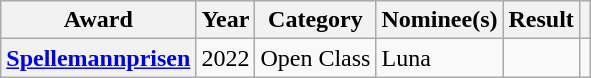<table class="wikitable plainrowheaders" style="text-align:left;">
<tr>
<th scope="col">Award</th>
<th scope="col">Year</th>
<th scope="col">Category</th>
<th scope="col">Nominee(s)</th>
<th scope="col">Result</th>
<th scope="col"></th>
</tr>
<tr>
<th scope="row"><a href='#'>Spellemannprisen</a></th>
<td align="center" rowspan="3">2022</td>
<td>Open Class</td>
<td rowspan="6">Luna</td>
<td></td>
<td align="center"></td>
</tr>
</table>
